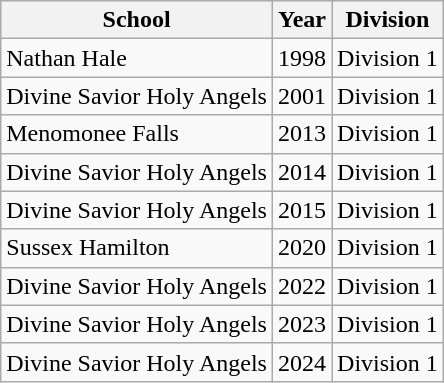<table class="wikitable">
<tr>
<th>School</th>
<th>Year</th>
<th>Division</th>
</tr>
<tr>
<td>Nathan Hale</td>
<td>1998</td>
<td>Division 1</td>
</tr>
<tr>
<td>Divine Savior Holy Angels</td>
<td>2001</td>
<td>Division 1</td>
</tr>
<tr>
<td>Menomonee Falls</td>
<td>2013</td>
<td>Division 1</td>
</tr>
<tr>
<td>Divine Savior Holy Angels</td>
<td>2014</td>
<td>Division 1</td>
</tr>
<tr>
<td>Divine Savior Holy Angels</td>
<td>2015</td>
<td>Division 1</td>
</tr>
<tr>
<td>Sussex Hamilton</td>
<td>2020</td>
<td>Division 1</td>
</tr>
<tr>
<td>Divine Savior Holy Angels</td>
<td>2022</td>
<td>Division 1</td>
</tr>
<tr>
<td>Divine Savior Holy Angels</td>
<td>2023</td>
<td>Division 1</td>
</tr>
<tr>
<td>Divine Savior Holy Angels</td>
<td>2024</td>
<td>Division 1</td>
</tr>
</table>
